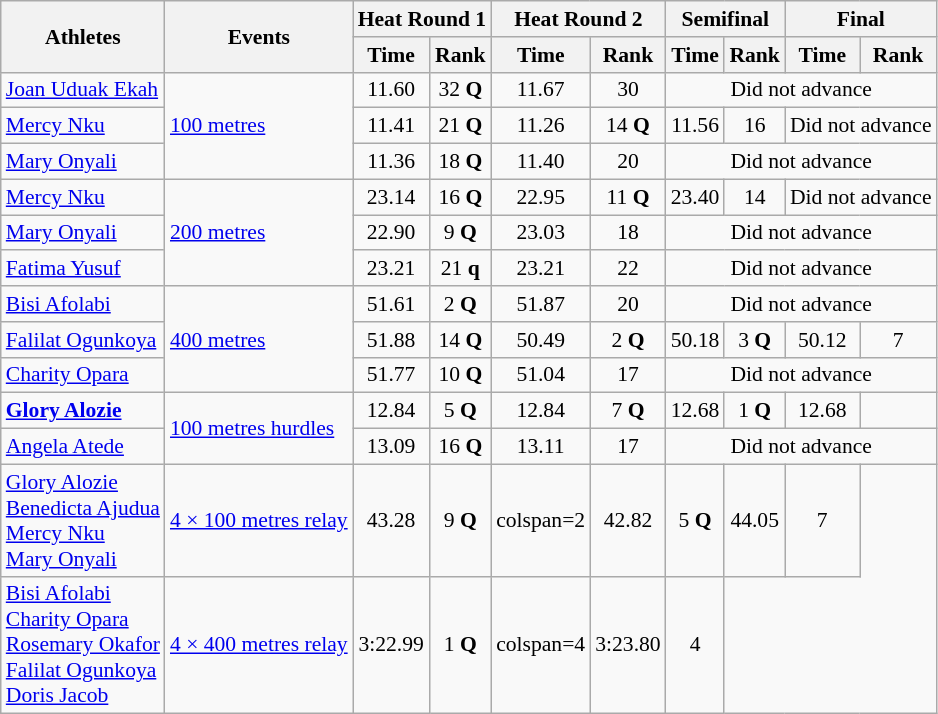<table class=wikitable style=font-size:90%>
<tr>
<th rowspan=2>Athletes</th>
<th rowspan=2>Events</th>
<th colspan=2>Heat Round 1</th>
<th colspan=2>Heat Round 2</th>
<th colspan=2>Semifinal</th>
<th colspan=2>Final</th>
</tr>
<tr>
<th>Time</th>
<th>Rank</th>
<th>Time</th>
<th>Rank</th>
<th>Time</th>
<th>Rank</th>
<th>Time</th>
<th>Rank</th>
</tr>
<tr>
<td><a href='#'>Joan Uduak Ekah</a></td>
<td rowspan=3><a href='#'>100 metres</a></td>
<td align=center>11.60</td>
<td align=center>32 <strong>Q</strong></td>
<td align=center>11.67</td>
<td align=center>30</td>
<td align=center colspan=4>Did not advance</td>
</tr>
<tr>
<td><a href='#'>Mercy Nku</a></td>
<td align=center>11.41</td>
<td align=center>21 <strong>Q</strong></td>
<td align=center>11.26</td>
<td align=center>14 <strong>Q</strong></td>
<td align=center>11.56</td>
<td align=center>16</td>
<td align=center colspan=2>Did not advance</td>
</tr>
<tr>
<td><a href='#'>Mary Onyali</a></td>
<td align=center>11.36</td>
<td align=center>18 <strong>Q</strong></td>
<td align=center>11.40</td>
<td align=center>20</td>
<td align=center colspan=4>Did not advance</td>
</tr>
<tr>
<td><a href='#'>Mercy Nku</a></td>
<td rowspan=3><a href='#'>200 metres</a></td>
<td align=center>23.14</td>
<td align=center>16 <strong>Q</strong></td>
<td align=center>22.95</td>
<td align=center>11 <strong>Q</strong></td>
<td align=center>23.40</td>
<td align=center>14</td>
<td align=center colspan=2>Did not advance</td>
</tr>
<tr>
<td><a href='#'>Mary Onyali</a></td>
<td align=center>22.90</td>
<td align=center>9 <strong>Q</strong></td>
<td align=center>23.03</td>
<td align=center>18</td>
<td align=center colspan=4>Did not advance</td>
</tr>
<tr>
<td><a href='#'>Fatima Yusuf</a></td>
<td align=center>23.21</td>
<td align=center>21 <strong>q</strong></td>
<td align=center>23.21</td>
<td align=center>22</td>
<td align=center colspan=4>Did not advance</td>
</tr>
<tr>
<td><a href='#'>Bisi Afolabi</a></td>
<td rowspan=3><a href='#'>400 metres</a></td>
<td align=center>51.61</td>
<td align=center>2 <strong>Q</strong></td>
<td align=center>51.87</td>
<td align=center>20</td>
<td align=center colspan=4>Did not advance</td>
</tr>
<tr>
<td><a href='#'>Falilat Ogunkoya</a></td>
<td align=center>51.88</td>
<td align=center>14 <strong>Q</strong></td>
<td align=center>50.49</td>
<td align=center>2 <strong>Q</strong></td>
<td align=center>50.18</td>
<td align=center>3 <strong>Q</strong></td>
<td align=center>50.12</td>
<td align=center>7</td>
</tr>
<tr>
<td><a href='#'>Charity Opara</a></td>
<td align=center>51.77</td>
<td align=center>10 <strong>Q</strong></td>
<td align=center>51.04</td>
<td align=center>17</td>
<td align=center colspan=4>Did not advance</td>
</tr>
<tr>
<td><strong><a href='#'>Glory Alozie</a></strong></td>
<td rowspan=2><a href='#'>100 metres hurdles</a></td>
<td align=center>12.84</td>
<td align=center>5 <strong>Q</strong></td>
<td align=center>12.84</td>
<td align=center>7 <strong>Q</strong></td>
<td align=center>12.68</td>
<td align=center>1 <strong>Q</strong></td>
<td align=center>12.68</td>
<td align=center></td>
</tr>
<tr>
<td><a href='#'>Angela Atede</a></td>
<td align=center>13.09</td>
<td align=center>16 <strong>Q</strong></td>
<td align=center>13.11</td>
<td align=center>17</td>
<td align=center colspan=4>Did not advance</td>
</tr>
<tr>
<td><a href='#'>Glory Alozie</a><br><a href='#'>Benedicta Ajudua</a><br><a href='#'>Mercy Nku</a><br><a href='#'>Mary Onyali</a></td>
<td><a href='#'>4 × 100 metres relay</a></td>
<td align=center>43.28</td>
<td align=center>9 <strong>Q</strong></td>
<td>colspan=2</td>
<td align=center>42.82</td>
<td align=center>5 <strong>Q</strong></td>
<td align=center>44.05</td>
<td align=center>7</td>
</tr>
<tr>
<td><a href='#'>Bisi Afolabi</a><br><a href='#'>Charity Opara</a><br><a href='#'>Rosemary Okafor</a><br><a href='#'>Falilat Ogunkoya</a><br><a href='#'>Doris Jacob</a></td>
<td><a href='#'>4 × 400 metres relay</a></td>
<td align=center>3:22.99</td>
<td align=center>1 <strong>Q</strong></td>
<td>colspan=4</td>
<td align=center>3:23.80</td>
<td align=center>4</td>
</tr>
</table>
